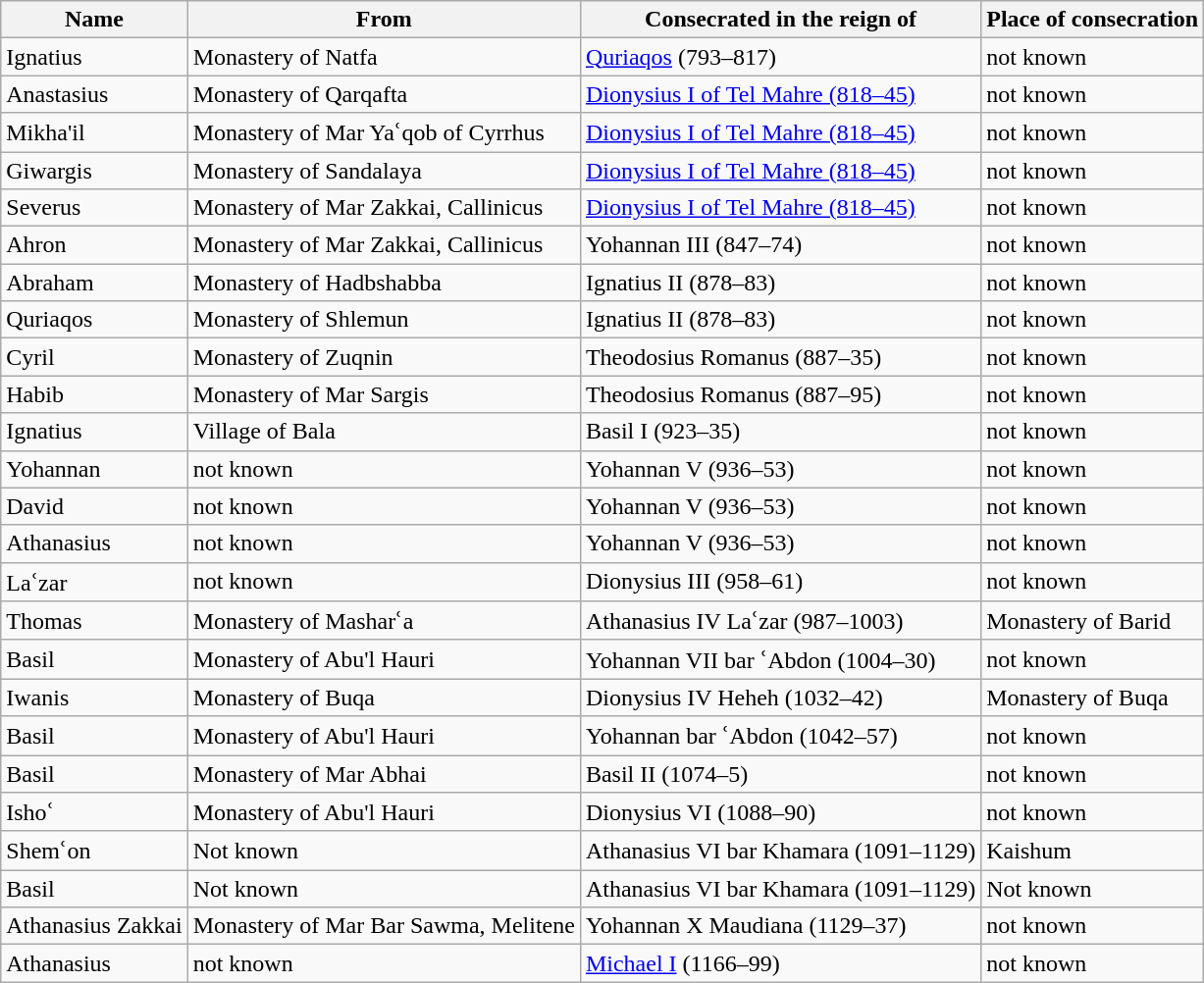<table class="wikitable">
<tr>
<th>Name</th>
<th>From</th>
<th>Consecrated in the reign of</th>
<th>Place of consecration</th>
</tr>
<tr>
<td>Ignatius</td>
<td>Monastery of Natfa</td>
<td><a href='#'>Quriaqos</a> (793–817)</td>
<td>not known</td>
</tr>
<tr>
<td>Anastasius</td>
<td>Monastery of Qarqafta</td>
<td><a href='#'>Dionysius I of Tel Mahre (818–45)</a></td>
<td>not known</td>
</tr>
<tr>
<td>Mikha'il</td>
<td>Monastery of Mar Yaʿqob of Cyrrhus</td>
<td><a href='#'>Dionysius I of Tel Mahre (818–45)</a></td>
<td>not known</td>
</tr>
<tr>
<td>Giwargis</td>
<td>Monastery of Sandalaya</td>
<td><a href='#'>Dionysius I of Tel Mahre (818–45)</a></td>
<td>not known</td>
</tr>
<tr>
<td>Severus</td>
<td>Monastery of Mar Zakkai, Callinicus</td>
<td><a href='#'>Dionysius I of Tel Mahre (818–45)</a></td>
<td>not known</td>
</tr>
<tr>
<td>Ahron</td>
<td>Monastery of Mar Zakkai, Callinicus</td>
<td>Yohannan III (847–74)</td>
<td>not known</td>
</tr>
<tr>
<td>Abraham</td>
<td>Monastery of Hadbshabba</td>
<td>Ignatius II (878–83)</td>
<td>not known</td>
</tr>
<tr>
<td>Quriaqos</td>
<td>Monastery of Shlemun</td>
<td>Ignatius II (878–83)</td>
<td>not known</td>
</tr>
<tr>
<td>Cyril</td>
<td>Monastery of Zuqnin</td>
<td>Theodosius Romanus (887–35)</td>
<td>not known</td>
</tr>
<tr>
<td>Habib</td>
<td>Monastery of Mar Sargis</td>
<td>Theodosius Romanus (887–95)</td>
<td>not known</td>
</tr>
<tr>
<td>Ignatius</td>
<td>Village of Bala</td>
<td>Basil I (923–35)</td>
<td>not known</td>
</tr>
<tr>
<td>Yohannan</td>
<td>not known</td>
<td>Yohannan V (936–53)</td>
<td>not known</td>
</tr>
<tr>
<td>David</td>
<td>not known</td>
<td>Yohannan V (936–53)</td>
<td>not known</td>
</tr>
<tr>
<td>Athanasius</td>
<td>not known</td>
<td>Yohannan V (936–53)</td>
<td>not known</td>
</tr>
<tr>
<td>Laʿzar</td>
<td>not known</td>
<td>Dionysius III (958–61)</td>
<td>not known</td>
</tr>
<tr>
<td>Thomas</td>
<td>Monastery of Masharʿa</td>
<td>Athanasius IV Laʿzar (987–1003)</td>
<td>Monastery of Barid</td>
</tr>
<tr>
<td>Basil</td>
<td>Monastery of Abu'l Hauri</td>
<td>Yohannan VII bar ʿAbdon (1004–30)</td>
<td>not known</td>
</tr>
<tr>
<td>Iwanis</td>
<td>Monastery of Buqa</td>
<td>Dionysius IV Heheh (1032–42)</td>
<td>Monastery of Buqa</td>
</tr>
<tr>
<td>Basil</td>
<td>Monastery of Abu'l Hauri</td>
<td>Yohannan bar ʿAbdon (1042–57)</td>
<td>not known</td>
</tr>
<tr>
<td>Basil</td>
<td>Monastery of Mar Abhai</td>
<td>Basil II (1074–5)</td>
<td>not known</td>
</tr>
<tr>
<td>Ishoʿ</td>
<td>Monastery of Abu'l Hauri</td>
<td>Dionysius VI (1088–90)</td>
<td>not known</td>
</tr>
<tr>
<td>Shemʿon</td>
<td>Not known</td>
<td>Athanasius VI bar Khamara (1091–1129)</td>
<td>Kaishum</td>
</tr>
<tr>
<td>Basil</td>
<td>Not known</td>
<td>Athanasius VI bar Khamara (1091–1129)</td>
<td>Not known</td>
</tr>
<tr>
<td>Athanasius Zakkai</td>
<td>Monastery of Mar Bar Sawma, Melitene</td>
<td>Yohannan X Maudiana (1129–37)</td>
<td>not known</td>
</tr>
<tr>
<td>Athanasius</td>
<td>not known</td>
<td><a href='#'>Michael I</a> (1166–99)</td>
<td>not known</td>
</tr>
</table>
